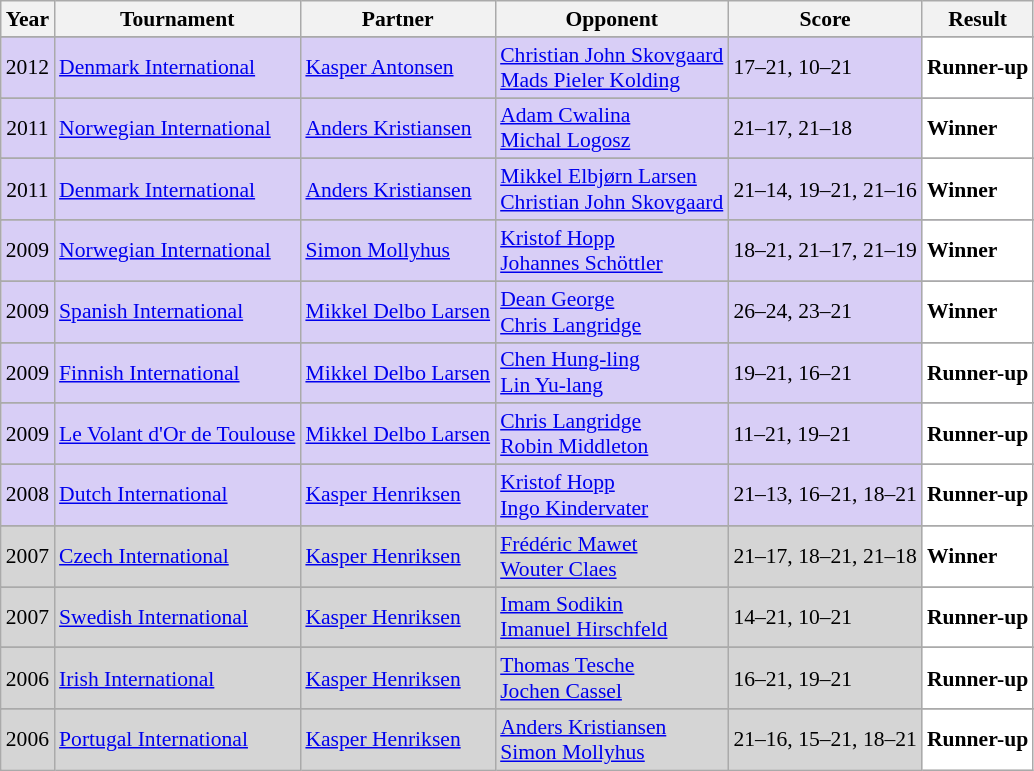<table class="sortable wikitable" style="font-size: 90%;">
<tr>
<th>Year</th>
<th>Tournament</th>
<th>Partner</th>
<th>Opponent</th>
<th>Score</th>
<th>Result</th>
</tr>
<tr>
</tr>
<tr style="background:#D8CEF6">
<td align="center">2012</td>
<td align="left"><a href='#'>Denmark International</a></td>
<td align="left"> <a href='#'>Kasper Antonsen</a></td>
<td align="left"> <a href='#'>Christian John Skovgaard</a><br> <a href='#'>Mads Pieler Kolding</a></td>
<td align="left">17–21, 10–21</td>
<td style="text-align:left; background:white"> <strong>Runner-up</strong></td>
</tr>
<tr>
</tr>
<tr style="background:#D8CEF6">
<td align="center">2011</td>
<td align="left"><a href='#'>Norwegian International</a></td>
<td align="left"> <a href='#'>Anders Kristiansen</a></td>
<td align="left"> <a href='#'>Adam Cwalina</a><br> <a href='#'>Michal Logosz</a></td>
<td align="left">21–17, 21–18</td>
<td style="text-align:left; background:white"> <strong>Winner</strong></td>
</tr>
<tr>
</tr>
<tr style="background:#D8CEF6">
<td align="center">2011</td>
<td align="left"><a href='#'>Denmark International</a></td>
<td align="left"> <a href='#'>Anders Kristiansen</a></td>
<td align="left"> <a href='#'>Mikkel Elbjørn Larsen</a><br> <a href='#'>Christian John Skovgaard</a></td>
<td align="left">21–14, 19–21, 21–16</td>
<td style="text-align:left; background:white"> <strong>Winner</strong></td>
</tr>
<tr>
</tr>
<tr style="background:#D8CEF6">
<td align="center">2009</td>
<td align="left"><a href='#'>Norwegian International</a></td>
<td align="left"> <a href='#'>Simon Mollyhus</a></td>
<td align="left"> <a href='#'>Kristof Hopp</a><br> <a href='#'>Johannes Schöttler</a></td>
<td align="left">18–21, 21–17, 21–19</td>
<td style="text-align:left; background:white"> <strong>Winner</strong></td>
</tr>
<tr>
</tr>
<tr style="background:#D8CEF6">
<td align="center">2009</td>
<td align="left"><a href='#'>Spanish International</a></td>
<td align="left"> <a href='#'>Mikkel Delbo Larsen</a></td>
<td align="left"> <a href='#'>Dean George</a><br> <a href='#'>Chris Langridge</a></td>
<td align="left">26–24, 23–21</td>
<td style="text-align:left; background:white"> <strong>Winner</strong></td>
</tr>
<tr>
</tr>
<tr style="background:#D8CEF6">
<td align="center">2009</td>
<td align="left"><a href='#'>Finnish International</a></td>
<td align="left"> <a href='#'>Mikkel Delbo Larsen</a></td>
<td align="left"> <a href='#'>Chen Hung-ling</a><br> <a href='#'>Lin Yu-lang</a></td>
<td align="left">19–21, 16–21</td>
<td style="text-align:left; background:white"> <strong>Runner-up</strong></td>
</tr>
<tr>
</tr>
<tr style="background:#D8CEF6">
<td align="center">2009</td>
<td align="left"><a href='#'>Le Volant d'Or de Toulouse</a></td>
<td align="left"> <a href='#'>Mikkel Delbo Larsen</a></td>
<td align="left"> <a href='#'>Chris Langridge</a><br> <a href='#'>Robin Middleton</a></td>
<td align="left">11–21, 19–21</td>
<td style="text-align:left; background:white"> <strong>Runner-up</strong></td>
</tr>
<tr>
</tr>
<tr style="background:#D8CEF6">
<td align="center">2008</td>
<td align="left"><a href='#'>Dutch International</a></td>
<td align="left"> <a href='#'>Kasper Henriksen</a></td>
<td align="left"> <a href='#'>Kristof Hopp</a><br> <a href='#'>Ingo Kindervater</a></td>
<td align="left">21–13, 16–21, 18–21</td>
<td style="text-align:left; background:white"> <strong>Runner-up</strong></td>
</tr>
<tr>
</tr>
<tr style="background:#D5D5D5">
<td align="center">2007</td>
<td align="left"><a href='#'>Czech International</a></td>
<td align="left"> <a href='#'>Kasper Henriksen</a></td>
<td align="left"> <a href='#'>Frédéric Mawet</a><br> <a href='#'>Wouter Claes</a></td>
<td align="left">21–17, 18–21, 21–18</td>
<td style="text-align:left; background:white"> <strong>Winner</strong></td>
</tr>
<tr>
</tr>
<tr style="background:#D5D5D5">
<td align="center">2007</td>
<td align="left"><a href='#'>Swedish International</a></td>
<td align="left"> <a href='#'>Kasper Henriksen</a></td>
<td align="left"> <a href='#'>Imam Sodikin</a><br> <a href='#'>Imanuel Hirschfeld</a></td>
<td align="left">14–21, 10–21</td>
<td style="text-align:left; background:white"> <strong>Runner-up</strong></td>
</tr>
<tr>
</tr>
<tr style="background:#D5D5D5">
<td align="center">2006</td>
<td align="left"><a href='#'>Irish International</a></td>
<td align="left"> <a href='#'>Kasper Henriksen</a></td>
<td align="left"> <a href='#'>Thomas Tesche</a><br> <a href='#'>Jochen Cassel</a></td>
<td align="left">16–21, 19–21</td>
<td style="text-align:left; background:white"> <strong>Runner-up</strong></td>
</tr>
<tr>
</tr>
<tr style="background:#D5D5D5">
<td align="center">2006</td>
<td align="left"><a href='#'>Portugal International</a></td>
<td align="left"> <a href='#'>Kasper Henriksen</a></td>
<td align="left"> <a href='#'>Anders Kristiansen</a><br> <a href='#'>Simon Mollyhus</a></td>
<td align="left">21–16, 15–21, 18–21</td>
<td style="text-align:left; background:white"> <strong>Runner-up</strong></td>
</tr>
</table>
